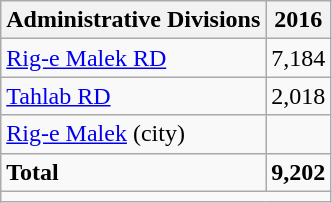<table class="wikitable">
<tr>
<th>Administrative Divisions</th>
<th>2016</th>
</tr>
<tr>
<td><a href='#'>Rig-e Malek RD</a></td>
<td style="text-align: right;">7,184</td>
</tr>
<tr>
<td><a href='#'>Tahlab RD</a></td>
<td style="text-align: right;">2,018</td>
</tr>
<tr>
<td><a href='#'>Rig-e Malek</a> (city)</td>
<td style="text-align: right;"></td>
</tr>
<tr>
<td><strong>Total</strong></td>
<td style="text-align: right;"><strong>9,202</strong></td>
</tr>
<tr>
<td colspan=2></td>
</tr>
</table>
